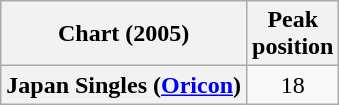<table class="wikitable plainrowheaders">
<tr>
<th>Chart (2005)</th>
<th>Peak<br>position</th>
</tr>
<tr>
<th scope="row">Japan Singles (<a href='#'>Oricon</a>)</th>
<td style="text-align:center;">18</td>
</tr>
</table>
